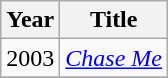<table class="wikitable sortable plainrowheaders" style="white-space:nowrap">
<tr>
<th>Year</th>
<th>Title</th>
</tr>
<tr>
<td>2003</td>
<td><em><a href='#'>Chase Me</a></em></td>
</tr>
<tr>
</tr>
</table>
